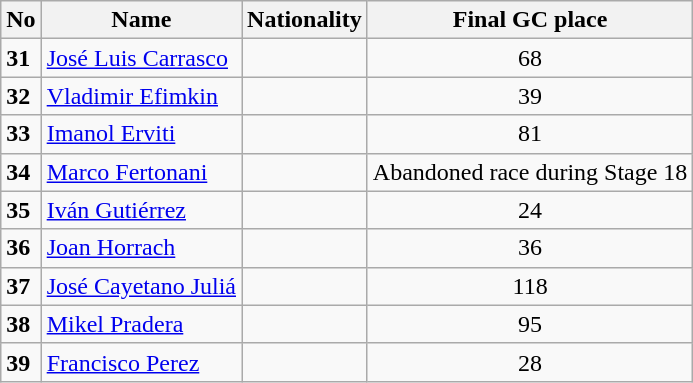<table class="wikitable">
<tr>
<th>No</th>
<th>Name</th>
<th>Nationality</th>
<th>Final GC place</th>
</tr>
<tr --->
<td><strong>31</strong></td>
<td><a href='#'>José Luis Carrasco</a></td>
<td></td>
<td align="center">68</td>
</tr>
<tr --->
<td><strong>32</strong></td>
<td><a href='#'>Vladimir Efimkin</a></td>
<td></td>
<td align="center">39</td>
</tr>
<tr --->
<td><strong>33</strong></td>
<td><a href='#'>Imanol Erviti</a></td>
<td></td>
<td align="center">81</td>
</tr>
<tr --->
<td><strong>34</strong></td>
<td><a href='#'>Marco Fertonani</a></td>
<td></td>
<td align="center">Abandoned race during Stage 18</td>
</tr>
<tr --->
<td><strong>35</strong></td>
<td><a href='#'>Iván Gutiérrez</a></td>
<td></td>
<td align="center">24</td>
</tr>
<tr --->
<td><strong>36</strong></td>
<td><a href='#'>Joan Horrach</a></td>
<td></td>
<td align="center">36</td>
</tr>
<tr --->
<td><strong>37</strong></td>
<td><a href='#'>José Cayetano Juliá</a></td>
<td></td>
<td align="center">118</td>
</tr>
<tr --->
<td><strong>38</strong></td>
<td><a href='#'>Mikel Pradera</a></td>
<td></td>
<td align="center">95</td>
</tr>
<tr --->
<td><strong>39</strong></td>
<td><a href='#'>Francisco Perez</a></td>
<td></td>
<td align="center">28</td>
</tr>
</table>
